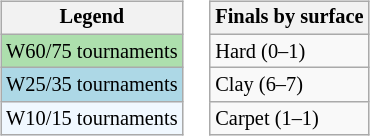<table>
<tr valign=top>
<td><br><table class=wikitable style="font-size:85%;">
<tr>
<th>Legend</th>
</tr>
<tr style="background:#addfad;">
<td>W60/75 tournaments</td>
</tr>
<tr style="background:lightblue;">
<td>W25/35 tournaments</td>
</tr>
<tr style="background:#f0f8ff;">
<td>W10/15 tournaments</td>
</tr>
</table>
</td>
<td><br><table class=wikitable style="font-size:85%;">
<tr>
<th>Finals by surface</th>
</tr>
<tr>
<td>Hard (0–1)</td>
</tr>
<tr>
<td>Clay (6–7)</td>
</tr>
<tr>
<td>Carpet (1–1)</td>
</tr>
</table>
</td>
</tr>
</table>
